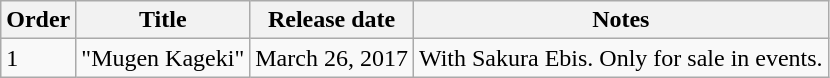<table class="wikitable">
<tr>
<th>Order</th>
<th>Title</th>
<th>Release date</th>
<th>Notes</th>
</tr>
<tr>
<td>1</td>
<td>"Mugen Kageki"</td>
<td>March 26, 2017</td>
<td>With Sakura Ebis. Only for sale in events.</td>
</tr>
</table>
